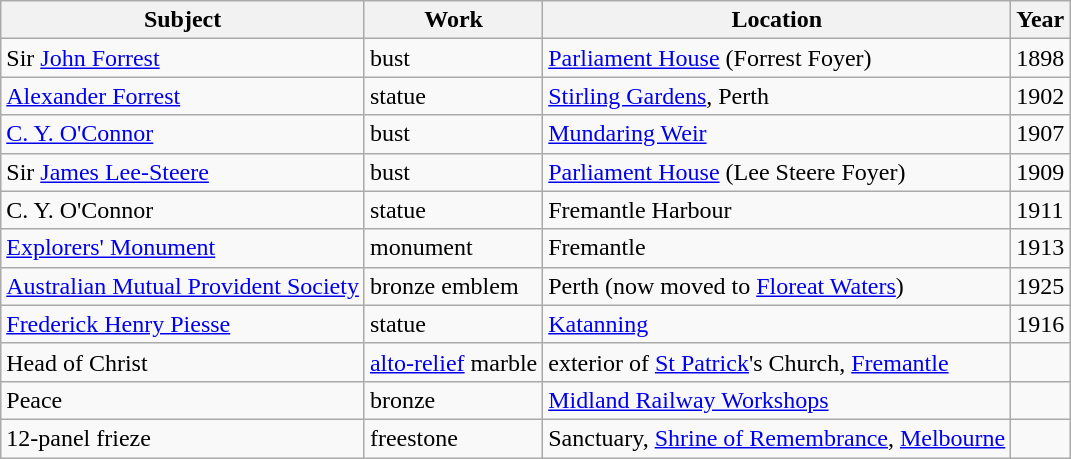<table class="wikitable">
<tr>
<th>Subject</th>
<th>Work</th>
<th>Location</th>
<th>Year</th>
</tr>
<tr>
<td>Sir <a href='#'>John Forrest</a></td>
<td>bust</td>
<td><a href='#'>Parliament House</a> (Forrest Foyer)</td>
<td>1898</td>
</tr>
<tr>
<td><a href='#'>Alexander Forrest</a></td>
<td>statue</td>
<td><a href='#'>Stirling Gardens</a>, Perth</td>
<td>1902</td>
</tr>
<tr>
<td><a href='#'>C. Y. O'Connor</a></td>
<td>bust</td>
<td><a href='#'>Mundaring Weir</a></td>
<td>1907</td>
</tr>
<tr>
<td>Sir <a href='#'>James Lee-Steere</a></td>
<td>bust</td>
<td><a href='#'>Parliament House</a> (Lee Steere Foyer)</td>
<td>1909</td>
</tr>
<tr>
<td>C. Y. O'Connor</td>
<td>statue</td>
<td>Fremantle Harbour</td>
<td>1911</td>
</tr>
<tr>
<td><a href='#'>Explorers' Monument</a></td>
<td>monument</td>
<td>Fremantle</td>
<td>1913</td>
</tr>
<tr>
<td><a href='#'>Australian Mutual Provident Society</a></td>
<td>bronze emblem</td>
<td>Perth (now moved to <a href='#'>Floreat Waters</a>)</td>
<td>1925</td>
</tr>
<tr>
<td><a href='#'>Frederick Henry Piesse</a></td>
<td>statue</td>
<td><a href='#'>Katanning</a></td>
<td>1916</td>
</tr>
<tr>
<td>Head of Christ</td>
<td><a href='#'>alto-relief</a> marble</td>
<td>exterior of <a href='#'>St Patrick</a>'s Church, <a href='#'>Fremantle</a></td>
<td></td>
</tr>
<tr>
<td>Peace</td>
<td>bronze</td>
<td><a href='#'>Midland Railway Workshops</a></td>
<td></td>
</tr>
<tr>
<td>12-panel frieze</td>
<td>freestone</td>
<td>Sanctuary, <a href='#'>Shrine of Remembrance</a>, <a href='#'>Melbourne</a></td>
<td></td>
</tr>
</table>
